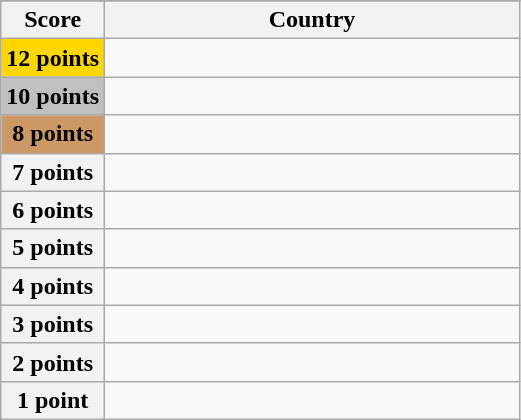<table class="wikitable">
<tr>
</tr>
<tr>
<th scope="col" width="20%">Score</th>
<th scope="col">Country</th>
</tr>
<tr>
<th scope="row" style="background:gold">12 points</th>
<td></td>
</tr>
<tr>
<th scope="row" style="background:silver">10 points</th>
<td></td>
</tr>
<tr>
<th scope="row" style="background:#CC9966">8 points</th>
<td></td>
</tr>
<tr>
<th scope="row">7 points</th>
<td></td>
</tr>
<tr>
<th scope="row">6 points</th>
<td></td>
</tr>
<tr>
<th scope="row">5 points</th>
<td></td>
</tr>
<tr>
<th scope="row">4 points</th>
<td></td>
</tr>
<tr>
<th scope="row">3 points</th>
<td></td>
</tr>
<tr>
<th scope="row">2 points</th>
<td></td>
</tr>
<tr>
<th scope="row">1 point</th>
<td></td>
</tr>
</table>
